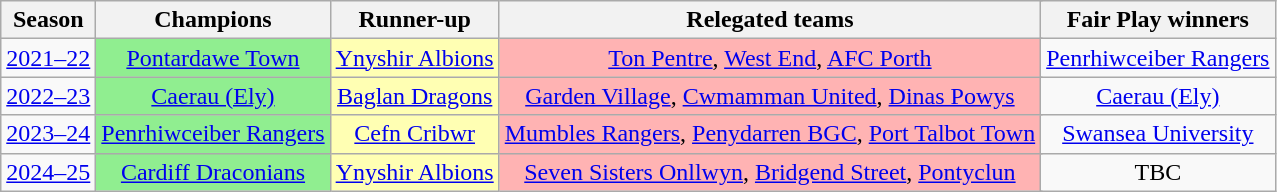<table class="wikitable sortable" style="text-align:center;">
<tr>
<th>Season</th>
<th>Champions</th>
<th>Runner-up</th>
<th colspan=3>Relegated teams</th>
<th>Fair Play winners</th>
</tr>
<tr>
<td align="centre"><a href='#'>2021–22</a></td>
<td style="background:#90EE90"><a href='#'>Pontardawe Town</a></td>
<td style="background:#ffffb3"><a href='#'>Ynyshir Albions</a></td>
<td style="background:#ffb3b3" colspan=3><a href='#'>Ton Pentre</a>, <a href='#'>West End</a>, <a href='#'>AFC Porth</a></td>
<td align="centre"><a href='#'>Penrhiwceiber Rangers</a></td>
</tr>
<tr>
<td align="centre"><a href='#'>2022–23</a></td>
<td style="background:#90EE90"><a href='#'>Caerau (Ely)</a></td>
<td style="background:#ffffb3"><a href='#'>Baglan Dragons</a></td>
<td style="background:#ffb3b3" colspan=3><a href='#'>Garden Village</a>, <a href='#'>Cwmamman United</a>, <a href='#'>Dinas Powys</a></td>
<td align="centre"><a href='#'>Caerau (Ely)</a></td>
</tr>
<tr>
<td align="centre"><a href='#'>2023–24</a></td>
<td style="background:#90EE90"><a href='#'>Penrhiwceiber Rangers</a></td>
<td style="background:#ffffb3"><a href='#'>Cefn Cribwr</a></td>
<td style="background:#ffb3b3" colspan=3><a href='#'>Mumbles Rangers</a>, <a href='#'>Penydarren BGC</a>, <a href='#'>Port Talbot Town</a></td>
<td align="centre"><a href='#'>Swansea University</a></td>
</tr>
<tr>
<td align="centre"><a href='#'>2024–25</a></td>
<td style="background:#90EE90"><a href='#'>Cardiff Draconians</a></td>
<td style="background:#ffffb3"><a href='#'>Ynyshir Albions</a></td>
<td style="background:#ffb3b3" colspan=3><a href='#'>Seven Sisters Onllwyn</a>, <a href='#'>Bridgend Street</a>, <a href='#'>Pontyclun</a></td>
<td align="centre">TBC</td>
</tr>
</table>
